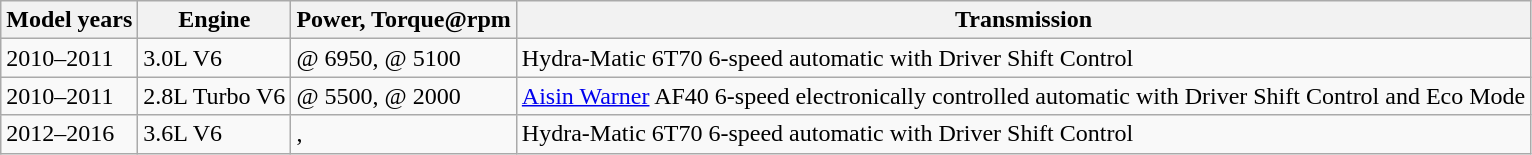<table class="wikitable">
<tr>
<th>Model years</th>
<th>Engine</th>
<th>Power, Torque@rpm</th>
<th>Transmission</th>
</tr>
<tr>
<td>2010–2011</td>
<td>3.0L V6</td>
<td> @ 6950,  @ 5100</td>
<td>Hydra-Matic 6T70 6-speed automatic with Driver Shift Control</td>
</tr>
<tr>
<td>2010–2011</td>
<td>2.8L Turbo V6</td>
<td> @ 5500,  @ 2000</td>
<td><a href='#'>Aisin Warner</a> AF40 6-speed electronically controlled automatic with Driver Shift Control and Eco Mode</td>
</tr>
<tr>
<td>2012–2016</td>
<td>3.6L V6</td>
<td>, </td>
<td>Hydra-Matic 6T70 6-speed automatic with Driver Shift Control</td>
</tr>
</table>
